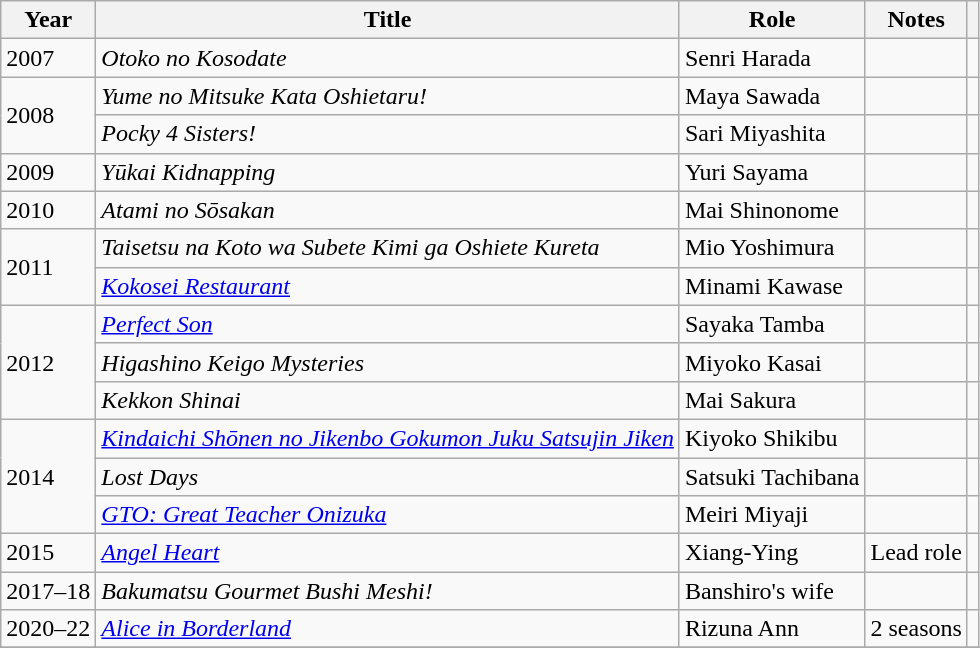<table class="wikitable">
<tr>
<th>Year</th>
<th>Title</th>
<th>Role</th>
<th>Notes</th>
<th class="unsortable"></th>
</tr>
<tr>
<td>2007</td>
<td><em>Otoko no Kosodate</em></td>
<td>Senri Harada</td>
<td></td>
<td></td>
</tr>
<tr>
<td rowspan=2>2008</td>
<td><em>Yume no Mitsuke Kata Oshietaru!</em></td>
<td>Maya Sawada</td>
<td></td>
<td></td>
</tr>
<tr>
<td><em>Pocky 4 Sisters!</em></td>
<td>Sari Miyashita</td>
<td></td>
<td></td>
</tr>
<tr>
<td>2009</td>
<td><em>Yūkai Kidnapping</em></td>
<td>Yuri Sayama</td>
<td></td>
<td></td>
</tr>
<tr>
<td>2010</td>
<td><em>Atami no Sōsakan</em></td>
<td>Mai Shinonome</td>
<td></td>
<td></td>
</tr>
<tr>
<td rowspan=2>2011</td>
<td><em>Taisetsu na Koto wa Subete Kimi ga Oshiete Kureta</em></td>
<td>Mio Yoshimura</td>
<td></td>
<td></td>
</tr>
<tr>
<td><em><a href='#'>Kokosei Restaurant</a></em></td>
<td>Minami Kawase</td>
<td></td>
<td></td>
</tr>
<tr>
<td rowspan=3>2012</td>
<td><em><a href='#'>Perfect Son</a></em></td>
<td>Sayaka Tamba</td>
<td></td>
<td></td>
</tr>
<tr>
<td><em>Higashino Keigo Mysteries</em></td>
<td>Miyoko Kasai</td>
<td></td>
<td></td>
</tr>
<tr>
<td><em>Kekkon Shinai</em></td>
<td>Mai Sakura</td>
<td></td>
<td></td>
</tr>
<tr>
<td rowspan=3>2014</td>
<td><em><a href='#'>Kindaichi Shōnen no Jikenbo Gokumon Juku Satsujin Jiken</a></em></td>
<td>Kiyoko Shikibu</td>
<td></td>
<td></td>
</tr>
<tr>
<td><em>Lost Days</em></td>
<td>Satsuki Tachibana</td>
<td></td>
<td></td>
</tr>
<tr>
<td><em><a href='#'>GTO: Great Teacher Onizuka</a></em></td>
<td>Meiri Miyaji</td>
<td></td>
<td></td>
</tr>
<tr>
<td>2015</td>
<td><em><a href='#'>Angel Heart</a></em></td>
<td>Xiang-Ying</td>
<td>Lead role</td>
<td></td>
</tr>
<tr>
<td>2017–18</td>
<td><em>Bakumatsu Gourmet Bushi Meshi!</em></td>
<td>Banshiro's wife</td>
<td></td>
<td></td>
</tr>
<tr>
<td>2020–22</td>
<td><em><a href='#'>Alice in Borderland</a></em></td>
<td>Rizuna Ann</td>
<td>2 seasons</td>
<td></td>
</tr>
<tr>
</tr>
</table>
